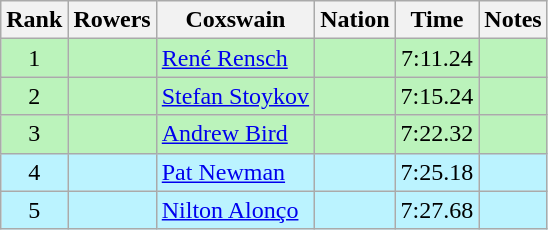<table class="wikitable sortable" style="text-align:center">
<tr>
<th>Rank</th>
<th>Rowers</th>
<th>Coxswain</th>
<th>Nation</th>
<th>Time</th>
<th>Notes</th>
</tr>
<tr bgcolor=bbf3bb>
<td>1</td>
<td align=left data-sort-value="Kirchhoff, Detlef"></td>
<td align=left data-sort-value="Rensch, René"><a href='#'>René Rensch</a></td>
<td align=left></td>
<td>7:11.24</td>
<td></td>
</tr>
<tr bgcolor=bbf3bb>
<td>2</td>
<td align=left data-sort-value="Andreev, Atanas"></td>
<td align=left data-sort-value="Stoykov, Stefan"><a href='#'>Stefan Stoykov</a></td>
<td align=left></td>
<td>7:15.24</td>
<td></td>
</tr>
<tr bgcolor=bbf3bb>
<td>3</td>
<td align=left data-sort-value="Johnston, Greg"></td>
<td align=left data-sort-value="Bird, Andrew"><a href='#'>Andrew Bird</a></td>
<td align=left></td>
<td>7:22.32</td>
<td></td>
</tr>
<tr bgcolor=bbf3ff>
<td>4</td>
<td align=left data-sort-value="McKerlich, Ian"></td>
<td align=left data-sort-value="Newman, Pat"><a href='#'>Pat Newman</a></td>
<td align=left></td>
<td>7:25.18</td>
<td></td>
</tr>
<tr bgcolor=bbf3ff>
<td>5</td>
<td align=left data-sort-value="Melo, Flávio de"></td>
<td align=left data-sort-value="Alonço, Nilton"><a href='#'>Nilton Alonço</a></td>
<td align=left></td>
<td>7:27.68</td>
<td></td>
</tr>
</table>
